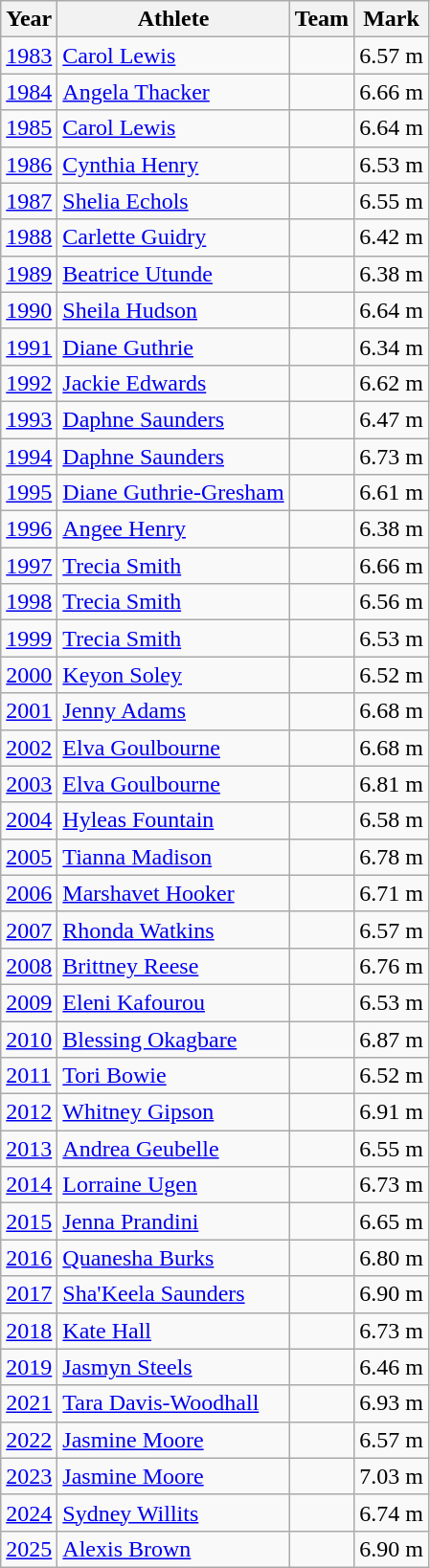<table class="wikitable sortable">
<tr>
<th>Year</th>
<th>Athlete</th>
<th>Team</th>
<th>Mark</th>
</tr>
<tr>
<td><a href='#'>1983</a></td>
<td><a href='#'>Carol Lewis</a></td>
<td></td>
<td>6.57 m</td>
</tr>
<tr>
<td><a href='#'>1984</a></td>
<td><a href='#'>Angela Thacker</a></td>
<td></td>
<td>6.66 m</td>
</tr>
<tr>
<td><a href='#'>1985</a></td>
<td><a href='#'>Carol Lewis</a></td>
<td></td>
<td>6.64 m</td>
</tr>
<tr>
<td><a href='#'>1986</a></td>
<td><a href='#'>Cynthia Henry</a></td>
<td></td>
<td>6.53 m</td>
</tr>
<tr>
<td><a href='#'>1987</a></td>
<td><a href='#'>Shelia Echols</a></td>
<td></td>
<td>6.55 m</td>
</tr>
<tr>
<td><a href='#'>1988</a></td>
<td><a href='#'>Carlette Guidry</a></td>
<td></td>
<td>6.42 m</td>
</tr>
<tr>
<td><a href='#'>1989</a></td>
<td><a href='#'>Beatrice Utunde</a></td>
<td></td>
<td>6.38 m</td>
</tr>
<tr>
<td><a href='#'>1990</a></td>
<td><a href='#'>Sheila Hudson</a></td>
<td></td>
<td>6.64 m</td>
</tr>
<tr>
<td><a href='#'>1991</a></td>
<td><a href='#'>Diane Guthrie</a></td>
<td></td>
<td>6.34 m</td>
</tr>
<tr>
<td><a href='#'>1992</a></td>
<td><a href='#'>Jackie Edwards</a></td>
<td></td>
<td>6.62 m</td>
</tr>
<tr>
<td><a href='#'>1993</a></td>
<td><a href='#'>Daphne Saunders</a></td>
<td></td>
<td>6.47 m</td>
</tr>
<tr>
<td><a href='#'>1994</a></td>
<td><a href='#'>Daphne Saunders</a></td>
<td></td>
<td>6.73 m</td>
</tr>
<tr>
<td><a href='#'>1995</a></td>
<td><a href='#'>Diane Guthrie-Gresham</a></td>
<td></td>
<td>6.61 m</td>
</tr>
<tr>
<td><a href='#'>1996</a></td>
<td><a href='#'>Angee Henry</a></td>
<td></td>
<td>6.38 m</td>
</tr>
<tr>
<td><a href='#'>1997</a></td>
<td><a href='#'>Trecia Smith</a></td>
<td></td>
<td>6.66 m</td>
</tr>
<tr>
<td><a href='#'>1998</a></td>
<td><a href='#'>Trecia Smith</a></td>
<td></td>
<td>6.56 m</td>
</tr>
<tr>
<td><a href='#'>1999</a></td>
<td><a href='#'>Trecia Smith</a></td>
<td></td>
<td>6.53 m</td>
</tr>
<tr>
<td><a href='#'>2000</a></td>
<td><a href='#'>Keyon Soley</a></td>
<td></td>
<td>6.52 m</td>
</tr>
<tr>
<td><a href='#'>2001</a></td>
<td><a href='#'>Jenny Adams</a></td>
<td></td>
<td>6.68 m</td>
</tr>
<tr>
<td><a href='#'>2002</a></td>
<td><a href='#'>Elva Goulbourne</a></td>
<td></td>
<td>6.68 m</td>
</tr>
<tr>
<td><a href='#'>2003</a></td>
<td><a href='#'>Elva Goulbourne</a></td>
<td></td>
<td>6.81 m</td>
</tr>
<tr>
<td><a href='#'>2004</a></td>
<td><a href='#'>Hyleas Fountain</a></td>
<td></td>
<td>6.58 m</td>
</tr>
<tr>
<td><a href='#'>2005</a></td>
<td><a href='#'>Tianna Madison</a></td>
<td></td>
<td>6.78 m</td>
</tr>
<tr>
<td><a href='#'>2006</a></td>
<td><a href='#'>Marshavet Hooker</a></td>
<td></td>
<td>6.71 m</td>
</tr>
<tr>
<td><a href='#'>2007</a></td>
<td><a href='#'>Rhonda Watkins</a></td>
<td></td>
<td>6.57 m</td>
</tr>
<tr>
<td><a href='#'>2008</a></td>
<td><a href='#'>Brittney Reese</a></td>
<td></td>
<td>6.76 m</td>
</tr>
<tr>
<td><a href='#'>2009</a></td>
<td><a href='#'>Eleni Kafourou</a></td>
<td></td>
<td>6.53 m</td>
</tr>
<tr>
<td><a href='#'>2010</a></td>
<td><a href='#'>Blessing Okagbare</a></td>
<td></td>
<td>6.87 m</td>
</tr>
<tr>
<td><a href='#'>2011</a></td>
<td><a href='#'>Tori Bowie</a></td>
<td></td>
<td>6.52 m</td>
</tr>
<tr>
<td><a href='#'>2012</a></td>
<td><a href='#'>Whitney Gipson</a></td>
<td></td>
<td>6.91 m</td>
</tr>
<tr>
<td><a href='#'>2013</a></td>
<td><a href='#'>Andrea Geubelle</a></td>
<td></td>
<td>6.55 m</td>
</tr>
<tr>
<td><a href='#'>2014</a></td>
<td><a href='#'>Lorraine Ugen</a></td>
<td></td>
<td>6.73 m</td>
</tr>
<tr>
<td><a href='#'>2015</a></td>
<td><a href='#'>Jenna Prandini</a></td>
<td></td>
<td>6.65 m</td>
</tr>
<tr>
<td><a href='#'>2016</a></td>
<td><a href='#'>Quanesha Burks</a></td>
<td></td>
<td>6.80 m</td>
</tr>
<tr>
<td><a href='#'>2017</a></td>
<td><a href='#'>Sha'Keela Saunders</a></td>
<td></td>
<td>6.90 m</td>
</tr>
<tr>
<td><a href='#'>2018</a></td>
<td><a href='#'>Kate Hall</a></td>
<td></td>
<td>6.73 m</td>
</tr>
<tr>
<td><a href='#'>2019</a></td>
<td><a href='#'>Jasmyn Steels</a></td>
<td></td>
<td>6.46 m</td>
</tr>
<tr>
<td><a href='#'>2021</a></td>
<td><a href='#'>Tara Davis-Woodhall</a></td>
<td></td>
<td>6.93 m</td>
</tr>
<tr>
<td><a href='#'>2022</a></td>
<td><a href='#'>Jasmine Moore</a></td>
<td></td>
<td>6.57 m</td>
</tr>
<tr>
<td><a href='#'>2023</a></td>
<td><a href='#'>Jasmine Moore</a></td>
<td></td>
<td>7.03 m</td>
</tr>
<tr>
<td><a href='#'>2024</a></td>
<td><a href='#'>Sydney Willits</a></td>
<td></td>
<td>6.74 m</td>
</tr>
<tr>
<td><a href='#'>2025</a></td>
<td><a href='#'>Alexis Brown</a></td>
<td></td>
<td>6.90 m</td>
</tr>
</table>
